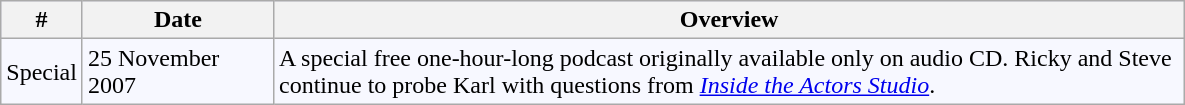<table class="wikitable" style="border:1px; background-color:#f7f8ff" align=center cellpadding="7">
<tr align="center" bgcolor="#e6e9ff">
<th width="25">#</th>
<th width="120">Date</th>
<th width="600">Overview</th>
</tr>
<tr>
<td>Special</td>
<td>25 November 2007</td>
<td>A special free one-hour-long podcast originally available only on audio CD. Ricky and Steve continue to probe Karl with questions from <em><a href='#'>Inside the Actors Studio</a></em>.</td>
</tr>
</table>
